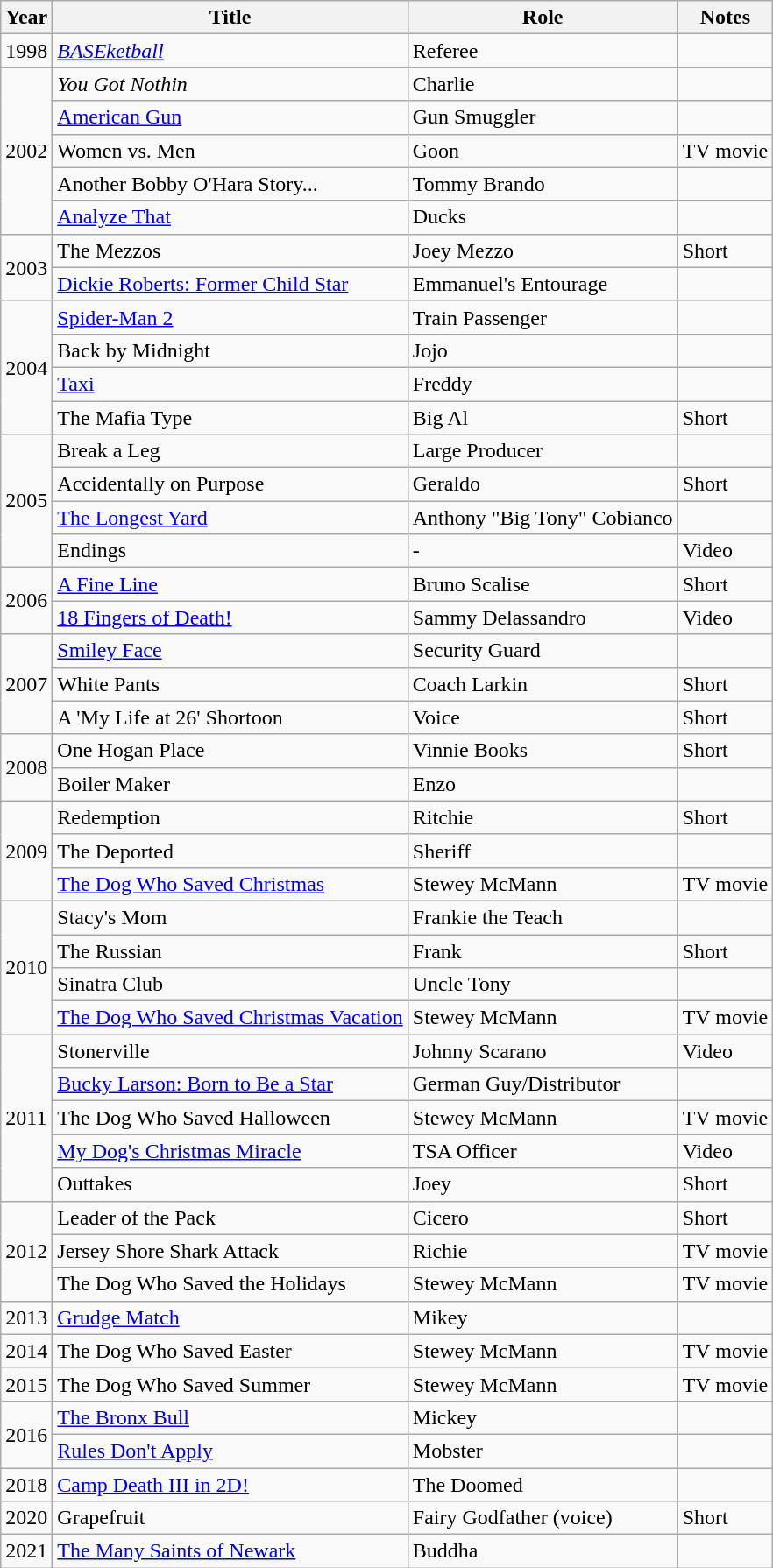<table class="wikitable sortable">
<tr>
<th>Year</th>
<th>Title</th>
<th>Role</th>
<th>Notes</th>
</tr>
<tr>
<td>1998</td>
<td><em><a href='#'>BASEketball</a></em></td>
<td>Referee</td>
<td></td>
</tr>
<tr>
<td rowspan=5>2002</td>
<td><em>You Got Nothin<strong></td>
<td>Charlie</td>
<td></td>
</tr>
<tr>
<td></em><a href='#'>American Gun</a><em></td>
<td>Gun Smuggler</td>
<td></td>
</tr>
<tr>
<td></em>Women vs. Men<em></td>
<td>Goon</td>
<td>TV movie</td>
</tr>
<tr>
<td></em>Another Bobby O'Hara Story...<em></td>
<td>Tommy Brando</td>
<td></td>
</tr>
<tr>
<td></em><a href='#'>Analyze That</a><em></td>
<td>Ducks</td>
<td></td>
</tr>
<tr>
<td rowspan=2>2003</td>
<td></em>The Mezzos<em></td>
<td>Joey Mezzo</td>
<td>Short</td>
</tr>
<tr>
<td></em><a href='#'>Dickie Roberts: Former Child Star</a><em></td>
<td>Emmanuel's Entourage</td>
<td></td>
</tr>
<tr>
<td rowspan=4>2004</td>
<td></em><a href='#'>Spider-Man 2</a><em></td>
<td>Train Passenger</td>
<td></td>
</tr>
<tr>
<td></em>Back by Midnight<em></td>
<td>Jojo</td>
<td></td>
</tr>
<tr>
<td></em><a href='#'>Taxi</a><em></td>
<td>Freddy</td>
<td></td>
</tr>
<tr>
<td></em>The Mafia Type<em></td>
<td>Big Al</td>
<td>Short</td>
</tr>
<tr>
<td rowspan=4>2005</td>
<td></em>Break a Leg<em></td>
<td>Large Producer</td>
<td></td>
</tr>
<tr>
<td></em>Accidentally on Purpose<em></td>
<td>Geraldo</td>
<td>Short</td>
</tr>
<tr>
<td></em><a href='#'>The Longest Yard</a><em></td>
<td>Anthony "Big Tony" Cobianco</td>
<td></td>
</tr>
<tr>
<td></em>Endings<em></td>
<td>-</td>
<td>Video</td>
</tr>
<tr>
<td rowspan=2>2006</td>
<td></em><a href='#'>A Fine Line</a><em></td>
<td>Bruno Scalise</td>
<td>Short</td>
</tr>
<tr>
<td></em><a href='#'>18 Fingers of Death!</a><em></td>
<td>Sammy Delassandro</td>
<td>Video</td>
</tr>
<tr>
<td rowspan=3>2007</td>
<td></em><a href='#'>Smiley Face</a><em></td>
<td>Security Guard</td>
<td></td>
</tr>
<tr>
<td></em>White Pants<em></td>
<td>Coach Larkin</td>
<td>Short</td>
</tr>
<tr>
<td></em>A 'My Life at 26' Shortoon<em></td>
<td>Voice</td>
<td>Short</td>
</tr>
<tr>
<td rowspan=2>2008</td>
<td></em>One Hogan Place<em></td>
<td>Vinnie Books</td>
<td>Short</td>
</tr>
<tr>
<td></em>Boiler Maker<em></td>
<td>Enzo</td>
<td></td>
</tr>
<tr>
<td rowspan=3>2009</td>
<td></em>Redemption<em></td>
<td>Ritchie</td>
<td>Short</td>
</tr>
<tr>
<td></em>The Deported<em></td>
<td>Sheriff</td>
<td></td>
</tr>
<tr>
<td></em><a href='#'>The Dog Who Saved Christmas</a><em></td>
<td>Stewey McMann</td>
<td>TV movie</td>
</tr>
<tr>
<td rowspan=4>2010</td>
<td></em>Stacy's Mom<em></td>
<td>Frankie the Teach</td>
<td></td>
</tr>
<tr>
<td></em>The Russian<em></td>
<td>Frank</td>
<td>Short</td>
</tr>
<tr>
<td></em>Sinatra Club<em></td>
<td>Uncle Tony</td>
<td></td>
</tr>
<tr>
<td></em><a href='#'>The Dog Who Saved Christmas Vacation</a><em></td>
<td>Stewey McMann</td>
<td>TV movie</td>
</tr>
<tr>
<td rowspan=5>2011</td>
<td></em>Stonerville<em></td>
<td>Johnny Scarano</td>
<td>Video</td>
</tr>
<tr>
<td></em><a href='#'>Bucky Larson: Born to Be a Star</a><em></td>
<td>German Guy/Distributor</td>
<td></td>
</tr>
<tr>
<td></em>The Dog Who Saved Halloween<em></td>
<td>Stewey McMann</td>
<td>TV movie</td>
</tr>
<tr>
<td></em><a href='#'>My Dog's Christmas Miracle</a><em></td>
<td>TSA Officer</td>
<td>Video</td>
</tr>
<tr>
<td></em>Outtakes<em></td>
<td>Joey</td>
<td>Short</td>
</tr>
<tr>
<td rowspan=3>2012</td>
<td></em>Leader of the Pack<em></td>
<td>Cicero</td>
<td>Short</td>
</tr>
<tr>
<td></em>Jersey Shore Shark Attack<em></td>
<td>Richie</td>
<td>TV movie</td>
</tr>
<tr>
<td></em>The Dog Who Saved the Holidays<em></td>
<td>Stewey McMann</td>
<td>TV movie</td>
</tr>
<tr>
<td>2013</td>
<td></em><a href='#'>Grudge Match</a><em></td>
<td>Mikey</td>
<td></td>
</tr>
<tr>
<td>2014</td>
<td></em>The Dog Who Saved Easter<em></td>
<td>Stewey McMann</td>
<td>TV movie</td>
</tr>
<tr>
<td>2015</td>
<td></em>The Dog Who Saved Summer<em></td>
<td>Stewey McMann</td>
<td>TV movie</td>
</tr>
<tr>
<td rowspan=2>2016</td>
<td></em><a href='#'>The Bronx Bull</a><em></td>
<td>Mickey</td>
<td></td>
</tr>
<tr>
<td></em><a href='#'>Rules Don't Apply</a><em></td>
<td>Mobster</td>
<td></td>
</tr>
<tr>
<td>2018</td>
<td></em><a href='#'>Camp Death III in 2D!</a><em></td>
<td>The Doomed</td>
<td></td>
</tr>
<tr>
<td>2020</td>
<td></em>Grapefruit<em></td>
<td>Fairy Godfather (voice)</td>
<td>Short</td>
</tr>
<tr>
<td>2021</td>
<td></em><a href='#'>The Many Saints of Newark</a><em></td>
<td>Buddha</td>
<td></td>
</tr>
</table>
